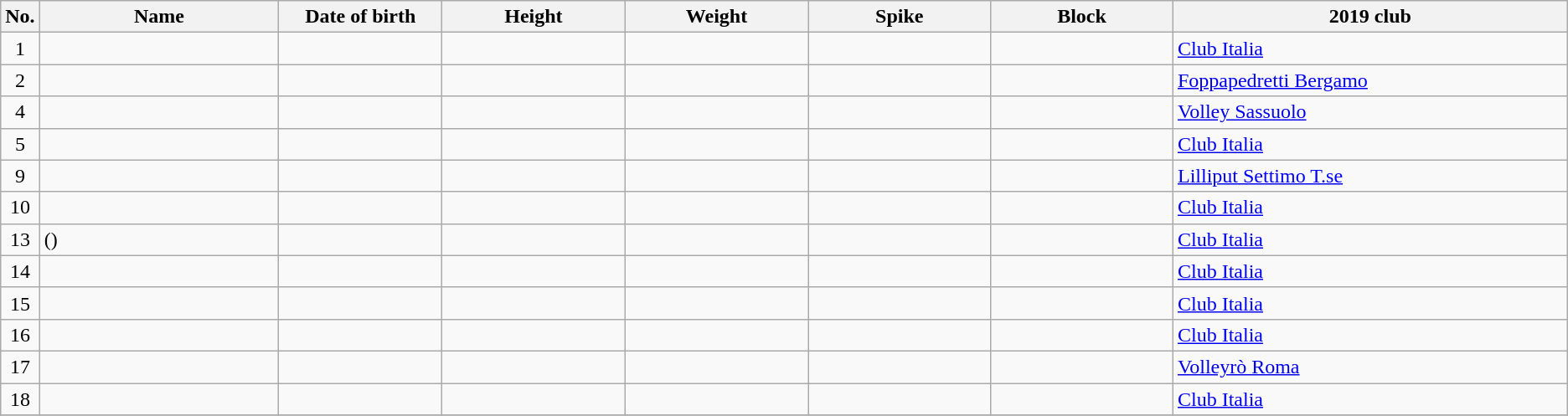<table class="wikitable sortable" style="font-size:100%; text-align:center;">
<tr>
<th>No.</th>
<th style="width:12em">Name</th>
<th style="width:8em">Date of birth</th>
<th style="width:9em">Height</th>
<th style="width:9em">Weight</th>
<th style="width:9em">Spike</th>
<th style="width:9em">Block</th>
<th style="width:20em">2019 club</th>
</tr>
<tr>
<td>1</td>
<td align=left></td>
<td align=right></td>
<td></td>
<td></td>
<td></td>
<td></td>
<td align=left> <a href='#'>Club Italia</a></td>
</tr>
<tr>
<td>2</td>
<td align=left></td>
<td align=right></td>
<td></td>
<td></td>
<td></td>
<td></td>
<td align=left> <a href='#'>Foppapedretti Bergamo</a></td>
</tr>
<tr>
<td>4</td>
<td align=left></td>
<td align=right></td>
<td></td>
<td></td>
<td></td>
<td></td>
<td align=left> <a href='#'>Volley Sassuolo</a></td>
</tr>
<tr>
<td>5</td>
<td align=left></td>
<td align=right></td>
<td></td>
<td></td>
<td></td>
<td></td>
<td align=left> <a href='#'>Club Italia</a></td>
</tr>
<tr>
<td>9</td>
<td align=left></td>
<td align=right></td>
<td></td>
<td></td>
<td></td>
<td></td>
<td align=left> <a href='#'>Lilliput Settimo T.se</a></td>
</tr>
<tr>
<td>10</td>
<td align=left></td>
<td align=right></td>
<td></td>
<td></td>
<td></td>
<td></td>
<td align=left> <a href='#'>Club Italia</a></td>
</tr>
<tr>
<td>13</td>
<td align=left> ()</td>
<td align=right></td>
<td></td>
<td></td>
<td></td>
<td></td>
<td align=left> <a href='#'>Club Italia</a></td>
</tr>
<tr>
<td>14</td>
<td align=left></td>
<td align=right></td>
<td></td>
<td></td>
<td></td>
<td></td>
<td align=left> <a href='#'>Club Italia</a></td>
</tr>
<tr>
<td>15</td>
<td align=left></td>
<td align=right></td>
<td></td>
<td></td>
<td></td>
<td></td>
<td align=left> <a href='#'>Club Italia</a></td>
</tr>
<tr>
<td>16</td>
<td align=left></td>
<td align=right></td>
<td></td>
<td></td>
<td></td>
<td></td>
<td align=left> <a href='#'>Club Italia</a></td>
</tr>
<tr>
<td>17</td>
<td align=left></td>
<td align=right></td>
<td></td>
<td></td>
<td></td>
<td></td>
<td align=left> <a href='#'>Volleyrò Roma</a></td>
</tr>
<tr>
<td>18</td>
<td align=left></td>
<td align=right></td>
<td></td>
<td></td>
<td></td>
<td></td>
<td align=left> <a href='#'>Club Italia</a></td>
</tr>
<tr>
</tr>
</table>
